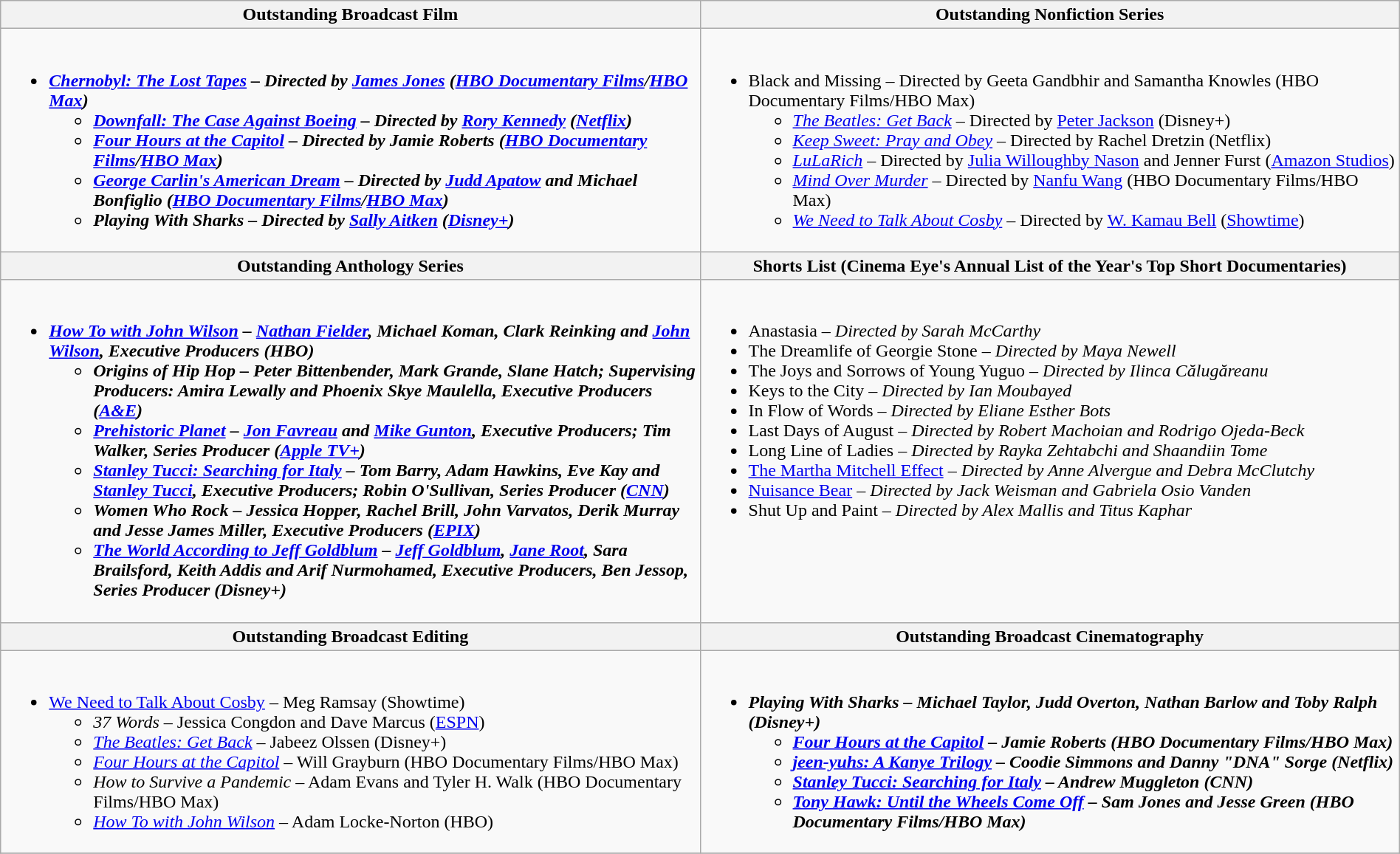<table class="wikitable" style="width:100%">
<tr>
<th width="50%">Outstanding Broadcast Film</th>
<th width="50%">Outstanding Nonfiction Series</th>
</tr>
<tr>
<td valign="top"><br><ul><li><strong><em><a href='#'>Chernobyl: The Lost Tapes</a><em> – Directed by <a href='#'>James Jones</a> (<a href='#'>HBO Documentary Films</a>/<a href='#'>HBO Max</a>)<strong><ul><li></em><a href='#'>Downfall: The Case Against Boeing</a><em> – Directed by <a href='#'>Rory Kennedy</a> (<a href='#'>Netflix</a>)</li><li></em><a href='#'>Four Hours at the Capitol</a><em> – Directed by Jamie Roberts (<a href='#'>HBO Documentary Films</a>/<a href='#'>HBO Max</a>)</li><li></em><a href='#'>George Carlin's American Dream</a><em> – Directed by <a href='#'>Judd Apatow</a> and Michael Bonfiglio (<a href='#'>HBO Documentary Films</a>/<a href='#'>HBO Max</a>)</li><li></em>Playing With Sharks<em> – Directed by <a href='#'>Sally Aitken</a> (<a href='#'>Disney+</a>)</li></ul></li></ul></td>
<td valign="top"><br><ul><li></em></strong>Black and Missing</em> – Directed by Geeta Gandbhir and Samantha Knowles (HBO Documentary Films/HBO Max)</strong><ul><li><em><a href='#'>The Beatles: Get Back</a></em> – Directed by <a href='#'>Peter Jackson</a> (Disney+)</li><li><em><a href='#'>Keep Sweet: Pray and Obey</a></em> – Directed by Rachel Dretzin (Netflix)</li><li><em><a href='#'>LuLaRich</a></em> – Directed by <a href='#'>Julia Willoughby Nason</a> and Jenner Furst (<a href='#'>Amazon Studios</a>)</li><li><em><a href='#'>Mind Over Murder</a></em> – Directed by <a href='#'>Nanfu Wang</a> (HBO Documentary Films/HBO Max)</li><li><em><a href='#'>We Need to Talk About Cosby</a></em> – Directed by <a href='#'>W. Kamau Bell</a> (<a href='#'>Showtime</a>)</li></ul></li></ul></td>
</tr>
<tr>
<th width="50%">Outstanding Anthology Series</th>
<th width="50%">Shorts List (Cinema Eye's Annual List of the Year's Top Short Documentaries)</th>
</tr>
<tr>
<td valign="top"><br><ul><li><strong><em><a href='#'>How To with John Wilson</a><em> – <a href='#'>Nathan Fielder</a>, Michael Koman, Clark Reinking and <a href='#'>John Wilson</a>, Executive Producers (HBO)<strong><ul><li></em>Origins of Hip Hop<em> – Peter Bittenbender, Mark Grande, Slane Hatch; Supervising Producers: Amira Lewally and Phoenix Skye Maulella, Executive Producers (<a href='#'>A&E</a>)</li><li></em><a href='#'>Prehistoric Planet</a><em> – <a href='#'>Jon Favreau</a> and <a href='#'>Mike Gunton</a>, Executive Producers; Tim Walker, Series Producer (<a href='#'>Apple TV+</a>)</li><li></em><a href='#'>Stanley Tucci: Searching for Italy</a><em> – Tom Barry, Adam Hawkins, Eve Kay and <a href='#'>Stanley Tucci</a>, Executive Producers; Robin O'Sullivan, Series Producer (<a href='#'>CNN</a>)</li><li></em>Women Who Rock<em> – Jessica Hopper, Rachel Brill, John Varvatos, Derik Murray and Jesse James Miller, Executive Producers (<a href='#'>EPIX</a>)</li><li></em><a href='#'>The World According to Jeff Goldblum</a><em> – <a href='#'>Jeff Goldblum</a>, <a href='#'>Jane Root</a>, Sara Brailsford, Keith Addis and Arif Nurmohamed, Executive Producers, Ben Jessop, Series Producer (Disney+)</li></ul></li></ul></td>
<td valign="top"><br><ul><li></em>Anastasia<em> – Directed by Sarah McCarthy</li><li></em>The Dreamlife of Georgie Stone<em> – Directed by Maya Newell</li><li></em>The Joys and Sorrows of Young Yuguo<em> – Directed by Ilinca Călugăreanu</li><li></em>Keys to the City<em> – Directed by Ian Moubayed</li><li></em>In Flow of Words<em> – Directed by Eliane Esther Bots</li><li></em>Last Days of August<em> – Directed by Robert Machoian and Rodrigo Ojeda-Beck</li><li></em>Long Line of Ladies<em> – Directed by Rayka Zehtabchi and Shaandiin Tome</li><li></em><a href='#'>The Martha Mitchell Effect</a><em> – Directed by Anne Alvergue and Debra McClutchy</li><li></em><a href='#'>Nuisance Bear</a><em> – Directed by Jack Weisman and Gabriela Osio Vanden</li><li></em>Shut Up and Paint<em> – Directed by Alex Mallis and Titus Kaphar</li></ul></td>
</tr>
<tr>
<th width="50%">Outstanding Broadcast Editing</th>
<th width="50%">Outstanding Broadcast Cinematography</th>
</tr>
<tr>
<td valign="top"><br><ul><li></em></strong><a href='#'>We Need to Talk About Cosby</a></em> – Meg Ramsay (Showtime)</strong><ul><li><em>37 Words</em> – Jessica Congdon and Dave Marcus (<a href='#'>ESPN</a>)</li><li><em><a href='#'>The Beatles: Get Back</a></em> – Jabeez Olssen (Disney+)</li><li><em><a href='#'>Four Hours at the Capitol</a></em> – Will Grayburn (HBO Documentary Films/HBO Max)</li><li><em>How to Survive a Pandemic</em> – Adam Evans and Tyler H. Walk (HBO Documentary Films/HBO Max)</li><li><em><a href='#'>How To with John Wilson</a></em> – Adam Locke-Norton (HBO)</li></ul></li></ul></td>
<td valign="top"><br><ul><li><strong><em>Playing With Sharks<em> – Michael Taylor, Judd Overton, Nathan Barlow and Toby Ralph (Disney+)<strong><ul><li></em><a href='#'>Four Hours at the Capitol</a><em> – Jamie Roberts (HBO Documentary Films/HBO Max)</li><li></em><a href='#'>jeen-yuhs: A Kanye Trilogy</a><em> – Coodie Simmons and Danny "DNA" Sorge (Netflix)</li><li></em><a href='#'>Stanley Tucci: Searching for Italy</a><em> – Andrew Muggleton (CNN)</li><li></em><a href='#'>Tony Hawk: Until the Wheels Come Off</a><em> – Sam Jones and Jesse Green (HBO Documentary Films/HBO Max)</li></ul></li></ul></td>
</tr>
<tr>
</tr>
</table>
